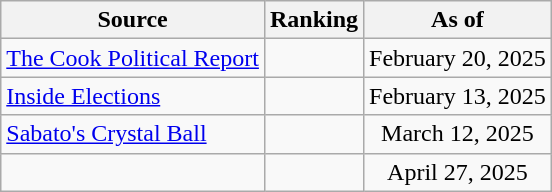<table class="wikitable" style="text-align:center">
<tr>
<th>Source</th>
<th>Ranking</th>
<th>As of</th>
</tr>
<tr>
<td align="left"><a href='#'>The Cook Political Report</a></td>
<td></td>
<td>February 20, 2025</td>
</tr>
<tr>
<td align="left"><a href='#'>Inside Elections</a></td>
<td></td>
<td>February 13, 2025</td>
</tr>
<tr>
<td align="left"><a href='#'>Sabato's Crystal Ball</a></td>
<td></td>
<td>March 12, 2025</td>
</tr>
<tr>
<td align="left"></td>
<td></td>
<td>April 27, 2025</td>
</tr>
</table>
